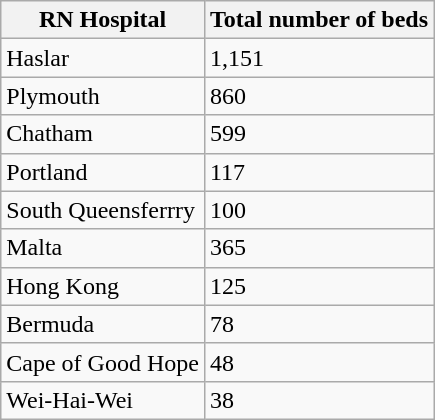<table class="wikitable">
<tr>
<th>RN Hospital</th>
<th>Total number of beds</th>
</tr>
<tr>
<td>Haslar</td>
<td>1,151</td>
</tr>
<tr>
<td>Plymouth</td>
<td>860</td>
</tr>
<tr>
<td>Chatham</td>
<td>599</td>
</tr>
<tr>
<td>Portland</td>
<td>117</td>
</tr>
<tr>
<td>South Queensferrry</td>
<td>100</td>
</tr>
<tr>
<td>Malta</td>
<td>365</td>
</tr>
<tr>
<td>Hong Kong</td>
<td>125</td>
</tr>
<tr>
<td>Bermuda</td>
<td>78</td>
</tr>
<tr>
<td>Cape of Good Hope</td>
<td>48</td>
</tr>
<tr>
<td>Wei-Hai-Wei</td>
<td>38</td>
</tr>
</table>
